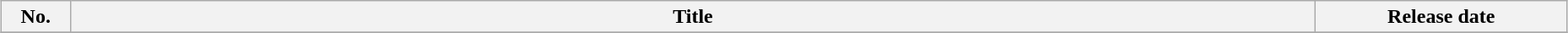<table class="wikitable" style="width:98%; margin:auto; background:#FFF;">
<tr>
<th style="width:3em;">No.</th>
<th>Title</th>
<th style="width:12em;">Release date</th>
</tr>
<tr>
</tr>
</table>
